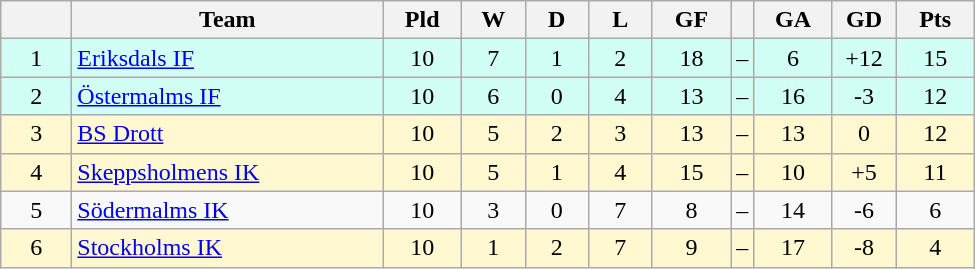<table class="wikitable" style="text-align: center;">
<tr>
<th style="width: 40px;"></th>
<th style="width: 200px;">Team</th>
<th style="width: 45px;">Pld</th>
<th style="width: 35px;">W</th>
<th style="width: 35px;">D</th>
<th style="width: 35px;">L</th>
<th style="width: 45px;">GF</th>
<th></th>
<th style="width: 45px;">GA</th>
<th style="width: 35px;">GD</th>
<th style="width: 45px;">Pts</th>
</tr>
<tr style="background: #d1fff6">
<td>1</td>
<td style="text-align: left;"><a href='#'>Eriksdals IF</a></td>
<td>10</td>
<td>7</td>
<td>1</td>
<td>2</td>
<td>18</td>
<td>–</td>
<td>6</td>
<td>+12</td>
<td>15</td>
</tr>
<tr style="background: #d1fff6">
<td>2</td>
<td style="text-align: left;"><a href='#'>Östermalms IF</a></td>
<td>10</td>
<td>6</td>
<td>0</td>
<td>4</td>
<td>13</td>
<td>–</td>
<td>16</td>
<td>-3</td>
<td>12</td>
</tr>
<tr style="background: #fff8d1">
<td>3</td>
<td style="text-align: left;"><a href='#'>BS Drott</a></td>
<td>10</td>
<td>5</td>
<td>2</td>
<td>3</td>
<td>13</td>
<td>–</td>
<td>13</td>
<td>0</td>
<td>12</td>
</tr>
<tr style="background: #fff8d1">
<td>4</td>
<td style="text-align: left;"><a href='#'>Skeppsholmens IK</a></td>
<td>10</td>
<td>5</td>
<td>1</td>
<td>4</td>
<td>15</td>
<td>–</td>
<td>10</td>
<td>+5</td>
<td>11</td>
</tr>
<tr>
<td>5</td>
<td style="text-align: left;"><a href='#'>Södermalms IK</a></td>
<td>10</td>
<td>3</td>
<td>0</td>
<td>7</td>
<td>8</td>
<td>–</td>
<td>14</td>
<td>-6</td>
<td>6</td>
</tr>
<tr style="background: #fff8d1">
<td>6</td>
<td style="text-align: left;"><a href='#'>Stockholms IK</a></td>
<td>10</td>
<td>1</td>
<td>2</td>
<td>7</td>
<td>9</td>
<td>–</td>
<td>17</td>
<td>-8</td>
<td>4</td>
</tr>
</table>
